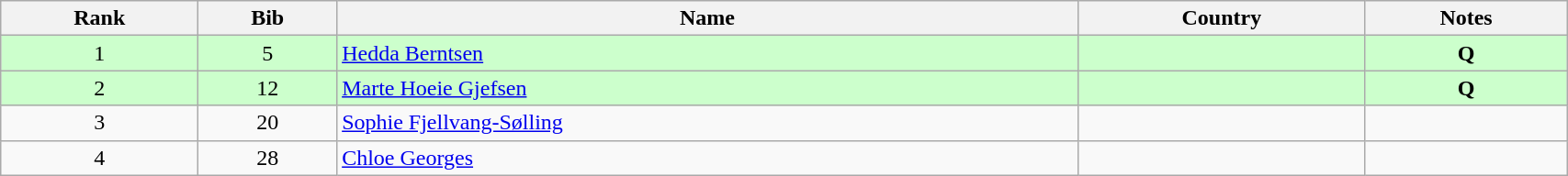<table class="wikitable" style="text-align:center;" width=90%>
<tr>
<th>Rank</th>
<th>Bib</th>
<th>Name</th>
<th>Country</th>
<th>Notes</th>
</tr>
<tr bgcolor="#ccffcc">
<td>1</td>
<td>5</td>
<td align=left><a href='#'>Hedda Berntsen</a></td>
<td align=left></td>
<td><strong>Q</strong></td>
</tr>
<tr bgcolor="#ccffcc">
<td>2</td>
<td>12</td>
<td align=left><a href='#'>Marte Hoeie Gjefsen</a></td>
<td align=left></td>
<td><strong>Q</strong></td>
</tr>
<tr>
<td>3</td>
<td>20</td>
<td align=left><a href='#'>Sophie Fjellvang-Sølling</a></td>
<td align=left></td>
<td></td>
</tr>
<tr>
<td>4</td>
<td>28</td>
<td align=left><a href='#'>Chloe Georges</a></td>
<td align=left></td>
<td></td>
</tr>
</table>
